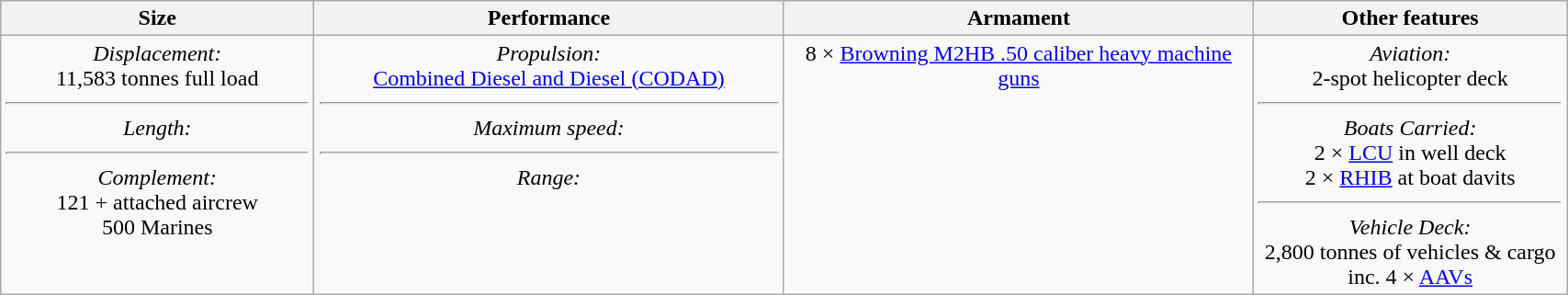<table class="wikitable"  style="width:90%; text-align:center;">
<tr style="background:lavender;">
<th>Size</th>
<th>Performance</th>
<th>Armament</th>
<th>Other features</th>
</tr>
<tr>
<td style="vertical-align:top; width:20%;"><em>Displacement:</em><br>11,583 tonnes full load <hr><em>Length:</em><br> <hr><em>Complement:</em><br>121 + attached aircrew  <br>500 Marines</td>
<td style="vertical-align:top; width:30%;"><em>Propulsion:</em><br><a href='#'>Combined Diesel and Diesel (CODAD)</a> <hr><em>Maximum speed:</em><br> <hr><em>Range:</em><br></td>
<td style="vertical-align:top; width:30%;">8 × <a href='#'>Browning M2HB .50 caliber heavy machine guns</a></td>
<td style="vertical-align:top; width:20%;"><em>Aviation:</em><br>2-spot helicopter deck<hr><em>Boats Carried:</em><br>2 × <a href='#'>LCU</a> in well deck<br>2 × <a href='#'>RHIB</a> at boat davits <hr><em>Vehicle Deck:</em><br>2,800 tonnes of vehicles & cargo inc. 4 × <a href='#'>AAVs</a></td>
</tr>
</table>
